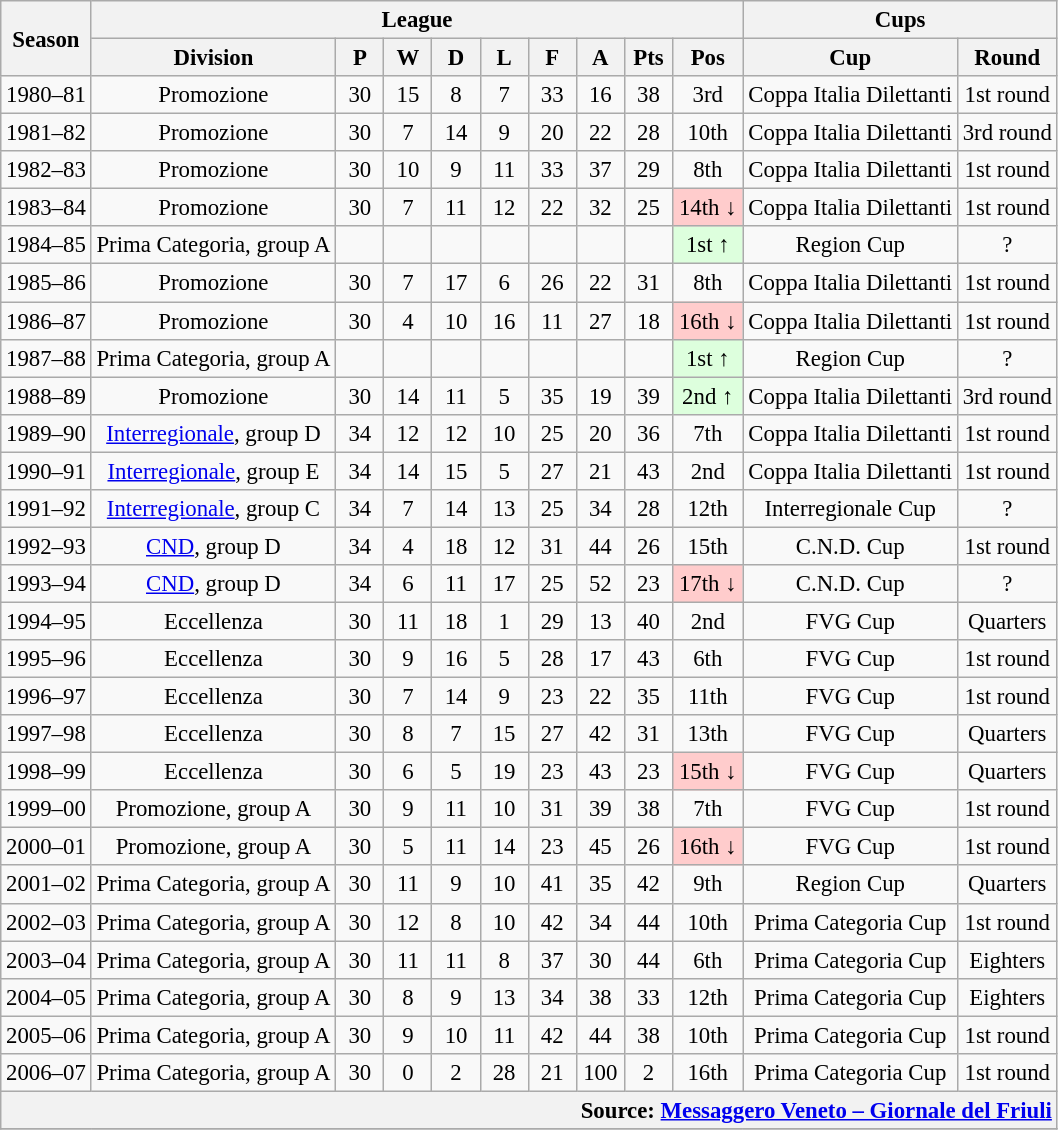<table class="wikitable" style="font-size:95%; text-align: center;">
<tr>
<th rowspan=2>Season</th>
<th colspan=9>League</th>
<th colspan=2>Cups</th>
</tr>
<tr>
<th>Division</th>
<th width="25">P</th>
<th width="25">W</th>
<th width="25">D</th>
<th width="25">L</th>
<th width="25">F</th>
<th width="25">A</th>
<th width="25">Pts</th>
<th width="40">Pos</th>
<th>Cup</th>
<th>Round</th>
</tr>
<tr>
<td>1980–81</td>
<td>Promozione</td>
<td>30</td>
<td>15</td>
<td>8</td>
<td>7</td>
<td>33</td>
<td>16</td>
<td>38</td>
<td>3rd</td>
<td>Coppa Italia Dilettanti</td>
<td>1st round</td>
</tr>
<tr>
<td>1981–82</td>
<td>Promozione</td>
<td>30</td>
<td>7</td>
<td>14</td>
<td>9</td>
<td>20</td>
<td>22</td>
<td>28</td>
<td>10th</td>
<td>Coppa Italia Dilettanti</td>
<td>3rd round</td>
</tr>
<tr>
<td>1982–83</td>
<td>Promozione</td>
<td>30</td>
<td>10</td>
<td>9</td>
<td>11</td>
<td>33</td>
<td>37</td>
<td>29</td>
<td>8th</td>
<td>Coppa Italia Dilettanti</td>
<td>1st round</td>
</tr>
<tr>
<td>1983–84</td>
<td>Promozione</td>
<td>30</td>
<td>7</td>
<td>11</td>
<td>12</td>
<td>22</td>
<td>32</td>
<td>25</td>
<td bgcolor="#FFCCCC">14th ↓</td>
<td>Coppa Italia Dilettanti</td>
<td>1st round</td>
</tr>
<tr>
<td>1984–85</td>
<td>Prima Categoria, group A</td>
<td></td>
<td></td>
<td></td>
<td></td>
<td></td>
<td></td>
<td></td>
<td bgcolor="#DDFFDD">1st ↑</td>
<td>Region Cup</td>
<td>?</td>
</tr>
<tr>
<td>1985–86</td>
<td>Promozione</td>
<td>30</td>
<td>7</td>
<td>17</td>
<td>6</td>
<td>26</td>
<td>22</td>
<td>31</td>
<td>8th</td>
<td>Coppa Italia Dilettanti</td>
<td>1st round</td>
</tr>
<tr>
<td>1986–87</td>
<td>Promozione</td>
<td>30</td>
<td>4</td>
<td>10</td>
<td>16</td>
<td>11</td>
<td>27</td>
<td>18</td>
<td bgcolor="#FFCCCC">16th ↓</td>
<td>Coppa Italia Dilettanti</td>
<td>1st round</td>
</tr>
<tr>
<td>1987–88</td>
<td>Prima Categoria, group A</td>
<td></td>
<td></td>
<td></td>
<td></td>
<td></td>
<td></td>
<td></td>
<td bgcolor="#DDFFDD">1st ↑</td>
<td>Region Cup</td>
<td>?</td>
</tr>
<tr>
<td>1988–89</td>
<td>Promozione</td>
<td>30</td>
<td>14</td>
<td>11</td>
<td>5</td>
<td>35</td>
<td>19</td>
<td>39</td>
<td bgcolor="#DDFFDD">2nd ↑</td>
<td>Coppa Italia Dilettanti</td>
<td>3rd round</td>
</tr>
<tr>
<td>1989–90</td>
<td><a href='#'>Interregionale</a>, group D</td>
<td>34</td>
<td>12</td>
<td>12</td>
<td>10</td>
<td>25</td>
<td>20</td>
<td>36</td>
<td>7th</td>
<td>Coppa Italia Dilettanti</td>
<td>1st round</td>
</tr>
<tr>
<td>1990–91</td>
<td><a href='#'>Interregionale</a>, group E</td>
<td>34</td>
<td>14</td>
<td>15</td>
<td>5</td>
<td>27</td>
<td>21</td>
<td>43</td>
<td>2nd</td>
<td>Coppa Italia Dilettanti</td>
<td>1st round</td>
</tr>
<tr>
<td>1991–92</td>
<td><a href='#'>Interregionale</a>, group C</td>
<td>34</td>
<td>7</td>
<td>14</td>
<td>13</td>
<td>25</td>
<td>34</td>
<td>28</td>
<td>12th</td>
<td>Interregionale Cup</td>
<td>?</td>
</tr>
<tr>
<td>1992–93</td>
<td><a href='#'>CND</a>, group D</td>
<td>34</td>
<td>4</td>
<td>18</td>
<td>12</td>
<td>31</td>
<td>44</td>
<td>26</td>
<td>15th</td>
<td>C.N.D. Cup</td>
<td>1st round</td>
</tr>
<tr>
<td>1993–94</td>
<td><a href='#'>CND</a>, group D</td>
<td>34</td>
<td>6</td>
<td>11</td>
<td>17</td>
<td>25</td>
<td>52</td>
<td>23</td>
<td bgcolor="#FFCCCC">17th ↓</td>
<td>C.N.D. Cup</td>
<td>?</td>
</tr>
<tr>
<td>1994–95</td>
<td>Eccellenza</td>
<td>30</td>
<td>11</td>
<td>18</td>
<td>1</td>
<td>29</td>
<td>13</td>
<td>40</td>
<td>2nd</td>
<td>FVG Cup</td>
<td>Quarters</td>
</tr>
<tr>
<td>1995–96</td>
<td>Eccellenza</td>
<td>30</td>
<td>9</td>
<td>16</td>
<td>5</td>
<td>28</td>
<td>17</td>
<td>43</td>
<td>6th</td>
<td>FVG Cup</td>
<td>1st round</td>
</tr>
<tr>
<td>1996–97</td>
<td>Eccellenza</td>
<td>30</td>
<td>7</td>
<td>14</td>
<td>9</td>
<td>23</td>
<td>22</td>
<td>35</td>
<td>11th</td>
<td>FVG Cup</td>
<td>1st round</td>
</tr>
<tr>
<td>1997–98</td>
<td>Eccellenza</td>
<td>30</td>
<td>8</td>
<td>7</td>
<td>15</td>
<td>27</td>
<td>42</td>
<td>31</td>
<td>13th</td>
<td>FVG Cup</td>
<td>Quarters</td>
</tr>
<tr>
<td>1998–99</td>
<td>Eccellenza</td>
<td>30</td>
<td>6</td>
<td>5</td>
<td>19</td>
<td>23</td>
<td>43</td>
<td>23</td>
<td bgcolor="#FFCCCC">15th ↓</td>
<td>FVG Cup</td>
<td>Quarters</td>
</tr>
<tr>
<td>1999–00</td>
<td>Promozione, group A</td>
<td>30</td>
<td>9</td>
<td>11</td>
<td>10</td>
<td>31</td>
<td>39</td>
<td>38</td>
<td>7th</td>
<td>FVG Cup</td>
<td>1st round</td>
</tr>
<tr>
<td>2000–01</td>
<td>Promozione, group A</td>
<td>30</td>
<td>5</td>
<td>11</td>
<td>14</td>
<td>23</td>
<td>45</td>
<td>26</td>
<td bgcolor="#FFCCCC">16th ↓</td>
<td>FVG Cup</td>
<td>1st round</td>
</tr>
<tr>
<td>2001–02</td>
<td>Prima Categoria, group A</td>
<td>30</td>
<td>11</td>
<td>9</td>
<td>10</td>
<td>41</td>
<td>35</td>
<td>42</td>
<td>9th</td>
<td>Region Cup</td>
<td>Quarters</td>
</tr>
<tr>
<td>2002–03</td>
<td>Prima Categoria, group A</td>
<td>30</td>
<td>12</td>
<td>8</td>
<td>10</td>
<td>42</td>
<td>34</td>
<td>44</td>
<td>10th</td>
<td>Prima Categoria Cup</td>
<td>1st round</td>
</tr>
<tr>
<td>2003–04</td>
<td>Prima Categoria, group A</td>
<td>30</td>
<td>11</td>
<td>11</td>
<td>8</td>
<td>37</td>
<td>30</td>
<td>44</td>
<td>6th</td>
<td>Prima Categoria Cup</td>
<td>Eighters</td>
</tr>
<tr>
<td>2004–05</td>
<td>Prima Categoria, group A</td>
<td>30</td>
<td>8</td>
<td>9</td>
<td>13</td>
<td>34</td>
<td>38</td>
<td>33</td>
<td>12th</td>
<td>Prima Categoria Cup</td>
<td>Eighters</td>
</tr>
<tr>
<td>2005–06</td>
<td>Prima Categoria, group A</td>
<td>30</td>
<td>9</td>
<td>10</td>
<td>11</td>
<td>42</td>
<td>44</td>
<td>38</td>
<td>10th</td>
<td>Prima Categoria Cup</td>
<td>1st round</td>
</tr>
<tr>
<td>2006–07</td>
<td>Prima Categoria, group A</td>
<td>30</td>
<td>0</td>
<td>2</td>
<td>28</td>
<td>21</td>
<td>100</td>
<td>2</td>
<td>16th</td>
<td>Prima Categoria Cup</td>
<td>1st round</td>
</tr>
<tr style="background-color: #ffffff;">
<th colspan="12" style="text-align: right;">Source: <a href='#'>Messaggero Veneto – Giornale del Friuli</a></th>
</tr>
<tr>
</tr>
</table>
